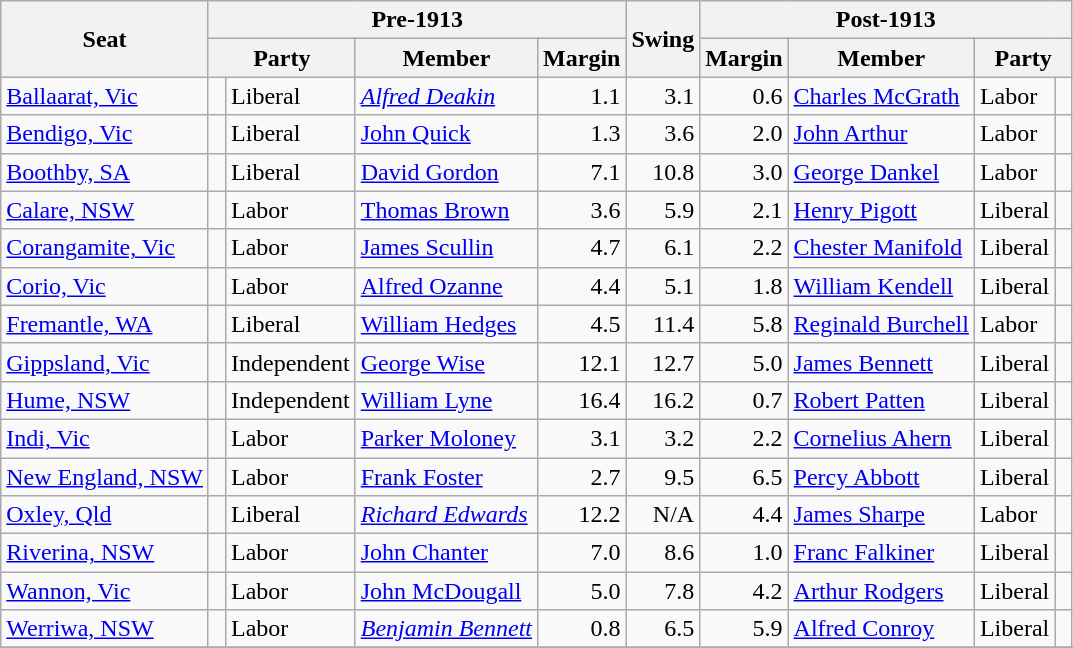<table class="wikitable">
<tr>
<th rowspan="2">Seat</th>
<th colspan="4">Pre-1913</th>
<th rowspan="2">Swing</th>
<th colspan="4">Post-1913</th>
</tr>
<tr>
<th colspan="2">Party</th>
<th>Member</th>
<th>Margin</th>
<th>Margin</th>
<th>Member</th>
<th colspan="2">Party</th>
</tr>
<tr>
<td><a href='#'>Ballaarat, Vic</a></td>
<td> </td>
<td>Liberal</td>
<td><em><a href='#'>Alfred Deakin</a></em></td>
<td style="text-align:right;">1.1</td>
<td style="text-align:right;">3.1</td>
<td style="text-align:right;">0.6</td>
<td><a href='#'>Charles McGrath</a></td>
<td>Labor</td>
<td> </td>
</tr>
<tr>
<td><a href='#'>Bendigo, Vic</a></td>
<td> </td>
<td>Liberal</td>
<td><a href='#'>John Quick</a></td>
<td style="text-align:right;">1.3</td>
<td style="text-align:right;">3.6</td>
<td style="text-align:right;">2.0</td>
<td><a href='#'>John Arthur</a></td>
<td>Labor</td>
<td> </td>
</tr>
<tr>
<td><a href='#'>Boothby, SA</a></td>
<td> </td>
<td>Liberal</td>
<td><a href='#'>David Gordon</a></td>
<td style="text-align:right;">7.1</td>
<td style="text-align:right;">10.8</td>
<td style="text-align:right;">3.0</td>
<td><a href='#'>George Dankel</a></td>
<td>Labor</td>
<td> </td>
</tr>
<tr>
<td><a href='#'>Calare, NSW</a></td>
<td> </td>
<td>Labor</td>
<td><a href='#'>Thomas Brown</a></td>
<td style="text-align:right;">3.6</td>
<td style="text-align:right;">5.9</td>
<td style="text-align:right;">2.1</td>
<td><a href='#'>Henry Pigott</a></td>
<td>Liberal</td>
<td> </td>
</tr>
<tr>
<td><a href='#'>Corangamite, Vic</a></td>
<td> </td>
<td>Labor</td>
<td><a href='#'>James Scullin</a></td>
<td style="text-align:right;">4.7</td>
<td style="text-align:right;">6.1</td>
<td style="text-align:right;">2.2</td>
<td><a href='#'>Chester Manifold</a></td>
<td>Liberal</td>
<td> </td>
</tr>
<tr>
<td><a href='#'>Corio, Vic</a></td>
<td> </td>
<td>Labor</td>
<td><a href='#'>Alfred Ozanne</a></td>
<td style="text-align:right;">4.4</td>
<td style="text-align:right;">5.1</td>
<td style="text-align:right;">1.8</td>
<td><a href='#'>William Kendell</a></td>
<td>Liberal</td>
<td> </td>
</tr>
<tr>
<td><a href='#'>Fremantle, WA</a></td>
<td> </td>
<td>Liberal</td>
<td><a href='#'>William Hedges</a></td>
<td style="text-align:right;">4.5</td>
<td style="text-align:right;">11.4</td>
<td style="text-align:right;">5.8</td>
<td><a href='#'>Reginald Burchell</a></td>
<td>Labor</td>
<td> </td>
</tr>
<tr>
<td><a href='#'>Gippsland, Vic</a></td>
<td> </td>
<td>Independent</td>
<td><a href='#'>George Wise</a></td>
<td style="text-align:right;">12.1</td>
<td style="text-align:right;">12.7</td>
<td style="text-align:right;">5.0</td>
<td><a href='#'>James Bennett</a></td>
<td>Liberal</td>
<td> </td>
</tr>
<tr>
<td><a href='#'>Hume, NSW</a></td>
<td> </td>
<td>Independent</td>
<td><a href='#'>William Lyne</a></td>
<td style="text-align:right;">16.4</td>
<td style="text-align:right;">16.2</td>
<td style="text-align:right;">0.7</td>
<td><a href='#'>Robert Patten</a></td>
<td>Liberal</td>
<td> </td>
</tr>
<tr>
<td><a href='#'>Indi, Vic</a></td>
<td> </td>
<td>Labor</td>
<td><a href='#'>Parker Moloney</a></td>
<td style="text-align:right;">3.1</td>
<td style="text-align:right;">3.2</td>
<td style="text-align:right;">2.2</td>
<td><a href='#'>Cornelius Ahern</a></td>
<td>Liberal</td>
<td> </td>
</tr>
<tr>
<td><a href='#'>New England, NSW</a></td>
<td> </td>
<td>Labor</td>
<td><a href='#'>Frank Foster</a></td>
<td style="text-align:right;">2.7</td>
<td style="text-align:right;">9.5</td>
<td style="text-align:right;">6.5</td>
<td><a href='#'>Percy Abbott</a></td>
<td>Liberal</td>
<td> </td>
</tr>
<tr>
<td><a href='#'>Oxley, Qld</a></td>
<td> </td>
<td>Liberal</td>
<td><em><a href='#'>Richard Edwards</a></em></td>
<td style="text-align:right;">12.2</td>
<td style="text-align:right;">N/A</td>
<td style="text-align:right;">4.4</td>
<td><a href='#'>James Sharpe</a></td>
<td>Labor</td>
<td> </td>
</tr>
<tr>
<td><a href='#'>Riverina, NSW</a></td>
<td> </td>
<td>Labor</td>
<td><a href='#'>John Chanter</a></td>
<td style="text-align:right;">7.0</td>
<td style="text-align:right;">8.6</td>
<td style="text-align:right;">1.0</td>
<td><a href='#'>Franc Falkiner</a></td>
<td>Liberal</td>
<td> </td>
</tr>
<tr>
<td><a href='#'>Wannon, Vic</a></td>
<td> </td>
<td>Labor</td>
<td><a href='#'>John McDougall</a></td>
<td style="text-align:right;">5.0</td>
<td style="text-align:right;">7.8</td>
<td style="text-align:right;">4.2</td>
<td><a href='#'>Arthur Rodgers</a></td>
<td>Liberal</td>
<td> </td>
</tr>
<tr>
<td><a href='#'>Werriwa, NSW</a></td>
<td> </td>
<td>Labor</td>
<td><em><a href='#'>Benjamin Bennett</a></em></td>
<td style="text-align:right;">0.8</td>
<td style="text-align:right;">6.5</td>
<td style="text-align:right;">5.9</td>
<td><a href='#'>Alfred Conroy</a></td>
<td>Liberal</td>
<td> </td>
</tr>
<tr>
</tr>
</table>
